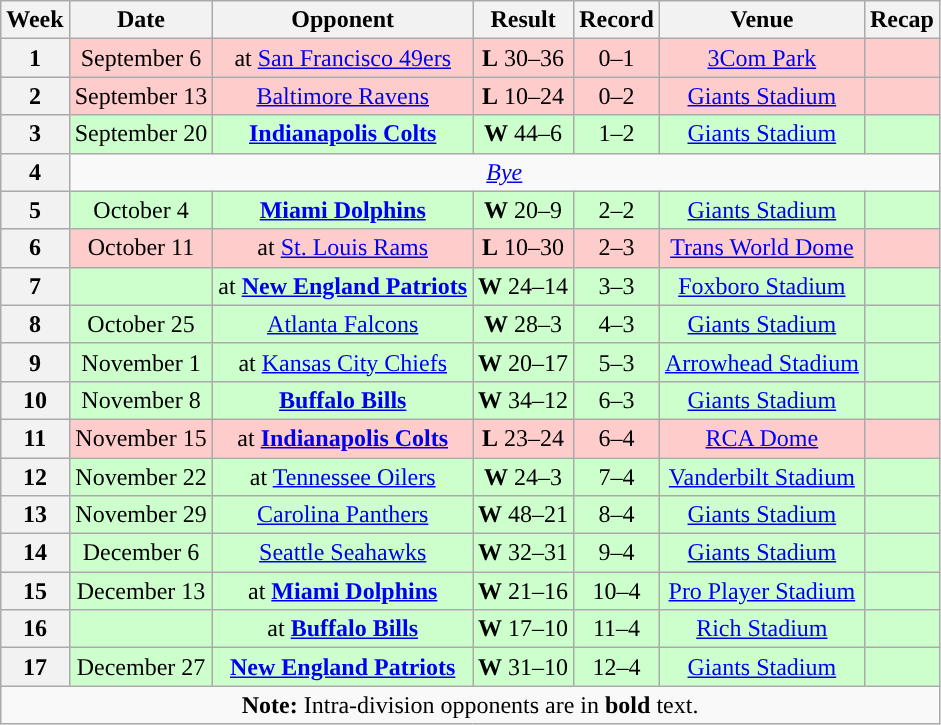<table class="wikitable" style="text-align:center">
<tr>
<th>Week</th>
<th>Date</th>
<th>Opponent</th>
<th>Result</th>
<th>Record</th>
<th>Venue</th>
<th>Recap</th>
</tr>
<tr style="background:#fcc">
<th>1</th>
<td>September 6</td>
<td>at <a href='#'>San Francisco 49ers</a></td>
<td><strong>L</strong> 30–36 </td>
<td>0–1</td>
<td><a href='#'>3Com Park</a></td>
<td></td>
</tr>
<tr style="background:#fcc">
<th>2</th>
<td>September 13</td>
<td><a href='#'>Baltimore Ravens</a></td>
<td><strong>L</strong> 10–24</td>
<td>0–2</td>
<td><a href='#'>Giants Stadium</a></td>
<td></td>
</tr>
<tr style="background:#cfc">
<th>3</th>
<td>September 20</td>
<td><strong><a href='#'>Indianapolis Colts</a></strong></td>
<td><strong>W</strong> 44–6</td>
<td>1–2</td>
<td><a href='#'>Giants Stadium</a></td>
<td></td>
</tr>
<tr>
<th>4</th>
<td colspan="8" align=center><em><a href='#'>Bye</a></em></td>
</tr>
<tr style="background:#cfc">
<th>5</th>
<td>October 4</td>
<td><strong><a href='#'>Miami Dolphins</a></strong></td>
<td><strong>W</strong> 20–9</td>
<td>2–2</td>
<td><a href='#'>Giants Stadium</a></td>
<td></td>
</tr>
<tr style="background:#fcc">
<th>6</th>
<td>October 11</td>
<td>at <a href='#'>St. Louis Rams</a></td>
<td><strong>L</strong> 10–30</td>
<td>2–3</td>
<td><a href='#'>Trans World Dome</a></td>
<td></td>
</tr>
<tr style="background:#cfc">
<th>7</th>
<td></td>
<td>at <strong><a href='#'>New England Patriots</a></strong></td>
<td><strong>W</strong> 24–14</td>
<td>3–3</td>
<td><a href='#'>Foxboro Stadium</a></td>
<td></td>
</tr>
<tr style="background:#cfc">
<th>8</th>
<td>October 25</td>
<td><a href='#'>Atlanta Falcons</a></td>
<td><strong>W</strong> 28–3</td>
<td>4–3</td>
<td><a href='#'>Giants Stadium</a></td>
<td></td>
</tr>
<tr style="background:#cfc">
<th>9</th>
<td>November 1</td>
<td>at <a href='#'>Kansas City Chiefs</a></td>
<td><strong>W</strong> 20–17</td>
<td>5–3</td>
<td><a href='#'>Arrowhead Stadium</a></td>
<td></td>
</tr>
<tr style="background:#cfc">
<th>10</th>
<td>November 8</td>
<td><strong><a href='#'>Buffalo Bills</a></strong></td>
<td><strong>W</strong> 34–12</td>
<td>6–3</td>
<td><a href='#'>Giants Stadium</a></td>
<td></td>
</tr>
<tr style="background:#fcc">
<th>11</th>
<td>November 15</td>
<td>at <strong><a href='#'>Indianapolis Colts</a></strong></td>
<td><strong>L</strong> 23–24</td>
<td>6–4</td>
<td><a href='#'>RCA Dome</a></td>
<td></td>
</tr>
<tr style="background:#cfc">
<th>12</th>
<td>November 22</td>
<td>at <a href='#'>Tennessee Oilers</a></td>
<td><strong>W</strong> 24–3</td>
<td>7–4</td>
<td><a href='#'>Vanderbilt Stadium</a></td>
<td></td>
</tr>
<tr style="background:#cfc">
<th>13</th>
<td>November 29</td>
<td><a href='#'>Carolina Panthers</a></td>
<td><strong>W</strong> 48–21</td>
<td>8–4</td>
<td><a href='#'>Giants Stadium</a></td>
<td></td>
</tr>
<tr style="background:#cfc">
<th>14</th>
<td>December 6</td>
<td><a href='#'>Seattle Seahawks</a></td>
<td><strong>W</strong> 32–31</td>
<td>9–4</td>
<td><a href='#'>Giants Stadium</a></td>
<td></td>
</tr>
<tr style="background:#cfc">
<th>15</th>
<td>December 13</td>
<td>at <strong><a href='#'>Miami Dolphins</a></strong></td>
<td><strong>W</strong> 21–16</td>
<td>10–4</td>
<td><a href='#'>Pro Player Stadium</a></td>
<td></td>
</tr>
<tr style="background:#cfc">
<th>16</th>
<td></td>
<td>at <strong><a href='#'>Buffalo Bills</a></strong></td>
<td><strong>W</strong> 17–10</td>
<td>11–4</td>
<td><a href='#'>Rich Stadium</a></td>
<td></td>
</tr>
<tr style="background:#cfc">
<th>17</th>
<td>December 27</td>
<td><strong><a href='#'>New England Patriots</a></strong></td>
<td><strong>W</strong> 31–10</td>
<td>12–4</td>
<td><a href='#'>Giants Stadium</a></td>
<td></td>
</tr>
<tr>
<td colspan="8"><strong>Note:</strong> Intra-division opponents are in <strong>bold</strong> text.</td>
</tr>
</table>
